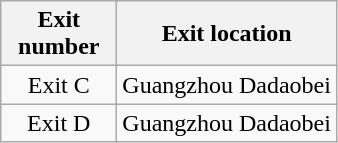<table class="wikitable">
<tr>
<th style="width:70px" colspan="2">Exit number</th>
<th>Exit location</th>
</tr>
<tr>
<td align="center" colspan="2">Exit C</td>
<td>Guangzhou Dadaobei</td>
</tr>
<tr>
<td align="center" colspan="2">Exit D</td>
<td>Guangzhou Dadaobei</td>
</tr>
</table>
